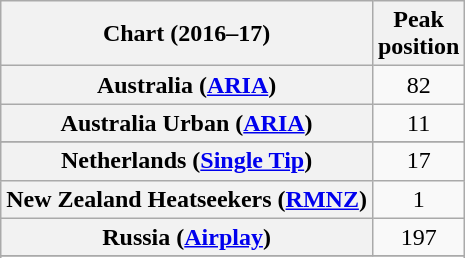<table class="wikitable sortable plainrowheaders" style="text-align:center">
<tr>
<th scope="col">Chart (2016–17)</th>
<th scope="col">Peak<br> position</th>
</tr>
<tr>
<th scope="row">Australia (<a href='#'>ARIA</a>)</th>
<td>82</td>
</tr>
<tr>
<th scope="row">Australia Urban (<a href='#'>ARIA</a>)</th>
<td>11</td>
</tr>
<tr>
</tr>
<tr>
</tr>
<tr>
<th scope="row">Netherlands (<a href='#'>Single Tip</a>)</th>
<td>17</td>
</tr>
<tr>
<th scope="row">New Zealand Heatseekers (<a href='#'>RMNZ</a>)</th>
<td>1</td>
</tr>
<tr>
<th scope="row">Russia (<a href='#'>Airplay</a>)</th>
<td>197</td>
</tr>
<tr>
</tr>
<tr>
</tr>
<tr>
</tr>
<tr>
</tr>
<tr>
</tr>
<tr>
</tr>
<tr>
</tr>
<tr>
</tr>
</table>
